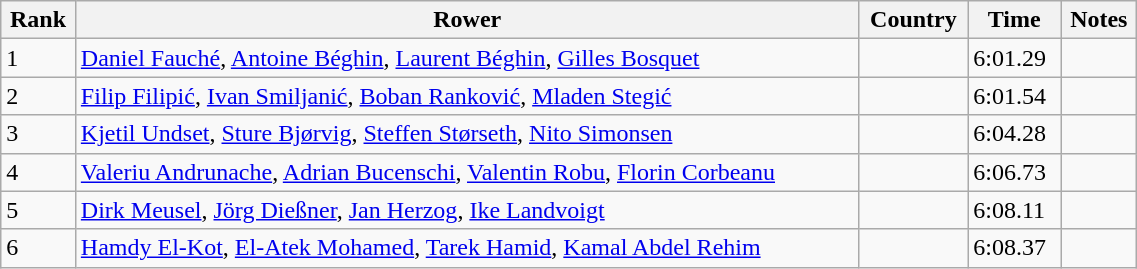<table class="wikitable sortable" width=60%>
<tr>
<th>Rank</th>
<th>Rower</th>
<th>Country</th>
<th>Time</th>
<th>Notes</th>
</tr>
<tr>
<td>1</td>
<td><a href='#'>Daniel Fauché</a>, <a href='#'>Antoine Béghin</a>, <a href='#'>Laurent Béghin</a>, <a href='#'>Gilles Bosquet</a></td>
<td></td>
<td>6:01.29</td>
<td></td>
</tr>
<tr>
<td>2</td>
<td><a href='#'>Filip Filipić</a>, <a href='#'>Ivan Smiljanić</a>, <a href='#'>Boban Ranković</a>, <a href='#'>Mladen Stegić</a></td>
<td></td>
<td>6:01.54</td>
<td></td>
</tr>
<tr>
<td>3</td>
<td><a href='#'>Kjetil Undset</a>, <a href='#'>Sture Bjørvig</a>, <a href='#'>Steffen Størseth</a>, <a href='#'>Nito Simonsen</a></td>
<td></td>
<td>6:04.28</td>
<td></td>
</tr>
<tr>
<td>4</td>
<td><a href='#'>Valeriu Andrunache</a>, <a href='#'>Adrian Bucenschi</a>, <a href='#'>Valentin Robu</a>, <a href='#'>Florin Corbeanu</a></td>
<td></td>
<td>6:06.73</td>
<td></td>
</tr>
<tr>
<td>5</td>
<td><a href='#'>Dirk Meusel</a>, <a href='#'>Jörg Dießner</a>, <a href='#'>Jan Herzog</a>, <a href='#'>Ike Landvoigt</a></td>
<td></td>
<td>6:08.11</td>
<td></td>
</tr>
<tr>
<td>6</td>
<td><a href='#'>Hamdy El-Kot</a>, <a href='#'>El-Atek Mohamed</a>, <a href='#'>Tarek Hamid</a>, <a href='#'>Kamal Abdel Rehim</a></td>
<td></td>
<td>6:08.37</td>
<td></td>
</tr>
</table>
